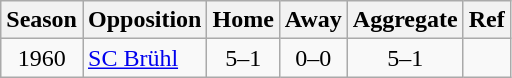<table class= "wikitable" style="text-align: center;">
<tr>
<th>Season</th>
<th>Opposition</th>
<th>Home</th>
<th>Away</th>
<th>Aggregate</th>
<th>Ref</th>
</tr>
<tr>
<td>1960</td>
<td align=left> <a href='#'>SC Brühl</a></td>
<td background=honeydew>5–1</td>
<td background=oldlace>0–0</td>
<td>5–1</td>
<td></td>
</tr>
</table>
